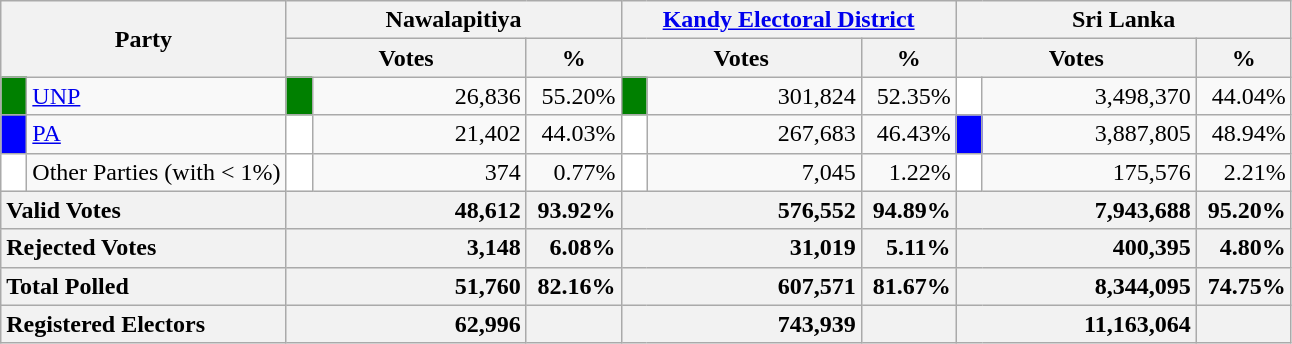<table class="wikitable">
<tr>
<th colspan="2" width="144px"rowspan="2">Party</th>
<th colspan="3" width="216px">Nawalapitiya</th>
<th colspan="3" width="216px"><a href='#'>Kandy Electoral District</a></th>
<th colspan="3" width="216px">Sri Lanka</th>
</tr>
<tr>
<th colspan="2" width="144px">Votes</th>
<th>%</th>
<th colspan="2" width="144px">Votes</th>
<th>%</th>
<th colspan="2" width="144px">Votes</th>
<th>%</th>
</tr>
<tr>
<td style="background-color:green;" width="10px"></td>
<td style="text-align:left;"><a href='#'>UNP</a></td>
<td style="background-color:green;" width="10px"></td>
<td style="text-align:right;">26,836</td>
<td style="text-align:right;">55.20%</td>
<td style="background-color:green;" width="10px"></td>
<td style="text-align:right;">301,824</td>
<td style="text-align:right;">52.35%</td>
<td style="background-color:white;" width="10px"></td>
<td style="text-align:right;">3,498,370</td>
<td style="text-align:right;">44.04%</td>
</tr>
<tr>
<td style="background-color:blue;" width="10px"></td>
<td style="text-align:left;"><a href='#'>PA</a></td>
<td style="background-color:white;" width="10px"></td>
<td style="text-align:right;">21,402</td>
<td style="text-align:right;">44.03%</td>
<td style="background-color:white;" width="10px"></td>
<td style="text-align:right;">267,683</td>
<td style="text-align:right;">46.43%</td>
<td style="background-color:blue;" width="10px"></td>
<td style="text-align:right;">3,887,805</td>
<td style="text-align:right;">48.94%</td>
</tr>
<tr>
<td style="background-color:white;" width="10px"></td>
<td style="text-align:left;">Other Parties (with < 1%)</td>
<td style="background-color:white;" width="10px"></td>
<td style="text-align:right;">374</td>
<td style="text-align:right;">0.77%</td>
<td style="background-color:white;" width="10px"></td>
<td style="text-align:right;">7,045</td>
<td style="text-align:right;">1.22%</td>
<td style="background-color:white;" width="10px"></td>
<td style="text-align:right;">175,576</td>
<td style="text-align:right;">2.21%</td>
</tr>
<tr>
<th colspan="2" width="144px"style="text-align:left;">Valid Votes</th>
<th style="text-align:right;"colspan="2" width="144px">48,612</th>
<th style="text-align:right;">93.92%</th>
<th style="text-align:right;"colspan="2" width="144px">576,552</th>
<th style="text-align:right;">94.89%</th>
<th style="text-align:right;"colspan="2" width="144px">7,943,688</th>
<th style="text-align:right;">95.20%</th>
</tr>
<tr>
<th colspan="2" width="144px"style="text-align:left;">Rejected Votes</th>
<th style="text-align:right;"colspan="2" width="144px">3,148</th>
<th style="text-align:right;">6.08%</th>
<th style="text-align:right;"colspan="2" width="144px">31,019</th>
<th style="text-align:right;">5.11%</th>
<th style="text-align:right;"colspan="2" width="144px">400,395</th>
<th style="text-align:right;">4.80%</th>
</tr>
<tr>
<th colspan="2" width="144px"style="text-align:left;">Total Polled</th>
<th style="text-align:right;"colspan="2" width="144px">51,760</th>
<th style="text-align:right;">82.16%</th>
<th style="text-align:right;"colspan="2" width="144px">607,571</th>
<th style="text-align:right;">81.67%</th>
<th style="text-align:right;"colspan="2" width="144px">8,344,095</th>
<th style="text-align:right;">74.75%</th>
</tr>
<tr>
<th colspan="2" width="144px"style="text-align:left;">Registered Electors</th>
<th style="text-align:right;"colspan="2" width="144px">62,996</th>
<th></th>
<th style="text-align:right;"colspan="2" width="144px">743,939</th>
<th></th>
<th style="text-align:right;"colspan="2" width="144px">11,163,064</th>
<th></th>
</tr>
</table>
